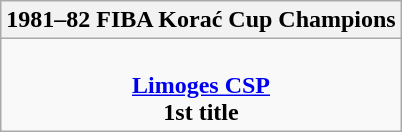<table class=wikitable style="text-align:center; margin:auto">
<tr>
<th>1981–82 FIBA Korać Cup Champions</th>
</tr>
<tr>
<td><br> <strong><a href='#'>Limoges CSP</a></strong> <br> <strong>1st title</strong></td>
</tr>
</table>
